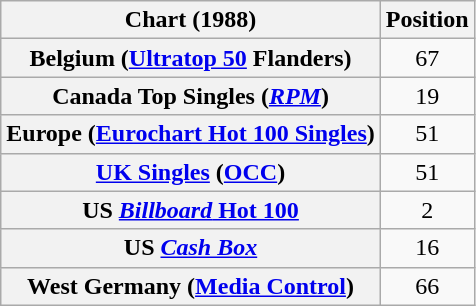<table class="wikitable sortable plainrowheaders" style="text-align:center">
<tr>
<th>Chart (1988)</th>
<th>Position</th>
</tr>
<tr>
<th scope="row">Belgium (<a href='#'>Ultratop 50</a> Flanders)</th>
<td>67</td>
</tr>
<tr>
<th scope="row">Canada Top Singles (<em><a href='#'>RPM</a></em>)</th>
<td>19</td>
</tr>
<tr>
<th scope="row">Europe (<a href='#'>Eurochart Hot 100 Singles</a>)</th>
<td>51</td>
</tr>
<tr>
<th scope="row"><a href='#'>UK Singles</a> (<a href='#'>OCC</a>)</th>
<td>51</td>
</tr>
<tr>
<th scope="row">US <a href='#'><em>Billboard</em> Hot 100</a></th>
<td>2</td>
</tr>
<tr>
<th scope="row">US <em><a href='#'>Cash Box</a></em></th>
<td>16</td>
</tr>
<tr>
<th scope="row">West Germany (<a href='#'>Media Control</a>)</th>
<td>66</td>
</tr>
</table>
